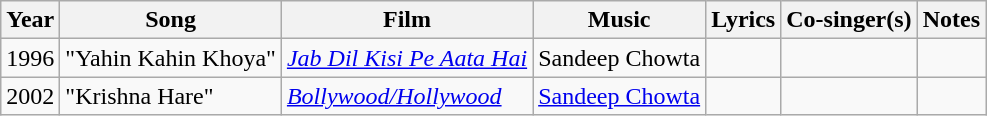<table class="wikitable sortable">
<tr>
<th>Year</th>
<th>Song</th>
<th>Film</th>
<th>Music</th>
<th>Lyrics</th>
<th>Co-singer(s)</th>
<th>Notes</th>
</tr>
<tr>
<td>1996</td>
<td>"Yahin Kahin Khoya"</td>
<td><em><a href='#'>Jab Dil Kisi Pe Aata Hai</a></em></td>
<td>Sandeep Chowta</td>
<td></td>
<td></td>
<td></td>
</tr>
<tr>
<td>2002</td>
<td>"Krishna Hare"</td>
<td><em><a href='#'>Bollywood/Hollywood</a></em></td>
<td><a href='#'>Sandeep Chowta</a></td>
<td></td>
<td></td>
</tr>
</table>
